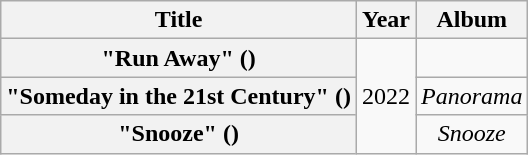<table class="wikitable plainrowheaders" style="text-align:center;" border="1">
<tr>
<th scope="col">Title</th>
<th scope="col">Year</th>
<th scope="col">Album</th>
</tr>
<tr>
<th scope="row">"Run Away" ()</th>
<td rowspan="3">2022</td>
<td></td>
</tr>
<tr>
<th scope="row">"Someday in the 21st Century" ()</th>
<td><em>Panorama</em></td>
</tr>
<tr>
<th scope="row">"Snooze" ()</th>
<td><em>Snooze</em></td>
</tr>
</table>
